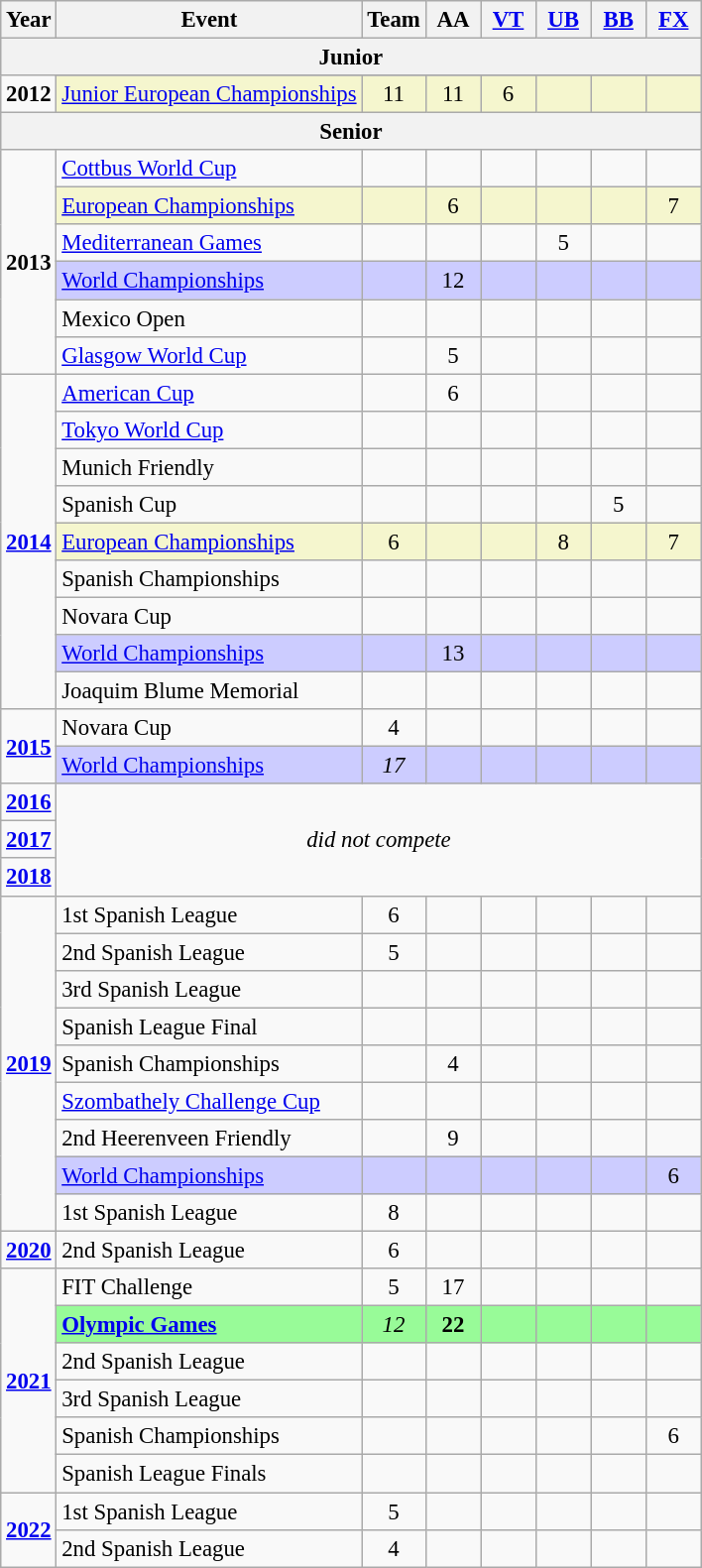<table class="wikitable" style="text-align:center; font-size:95%;">
<tr>
<th align=center>Year</th>
<th align=center>Event</th>
<th style="width:30px;">Team</th>
<th style="width:30px;">AA</th>
<th style="width:30px;"><a href='#'>VT</a></th>
<th style="width:30px;"><a href='#'>UB</a></th>
<th style="width:30px;"><a href='#'>BB</a></th>
<th style="width:30px;"><a href='#'>FX</a></th>
</tr>
<tr>
<th colspan="8">Junior</th>
</tr>
<tr>
<td rowspan="2"><strong>2012</strong></td>
</tr>
<tr bgcolor=#F5F6CE>
<td align=left><a href='#'>Junior European Championships</a></td>
<td>11</td>
<td>11</td>
<td>6</td>
<td></td>
<td></td>
<td></td>
</tr>
<tr>
<th colspan="8">Senior</th>
</tr>
<tr>
<td rowspan="6"><strong>2013</strong></td>
<td align=left><a href='#'>Cottbus World Cup</a></td>
<td></td>
<td></td>
<td></td>
<td></td>
<td></td>
<td></td>
</tr>
<tr bgcolor=#F5F6CE>
<td align=left><a href='#'>European Championships</a></td>
<td></td>
<td>6</td>
<td></td>
<td></td>
<td></td>
<td>7</td>
</tr>
<tr>
<td align=left><a href='#'>Mediterranean Games</a></td>
<td></td>
<td></td>
<td></td>
<td>5</td>
<td></td>
<td></td>
</tr>
<tr bgcolor=#CCCCFF>
<td align=left><a href='#'>World Championships</a></td>
<td></td>
<td>12</td>
<td></td>
<td></td>
<td></td>
<td></td>
</tr>
<tr>
<td align=left>Mexico Open</td>
<td></td>
<td></td>
<td></td>
<td></td>
<td></td>
<td></td>
</tr>
<tr>
<td align=left><a href='#'>Glasgow World Cup</a></td>
<td></td>
<td>5</td>
<td></td>
<td></td>
<td></td>
<td></td>
</tr>
<tr>
<td rowspan="9"><strong><a href='#'>2014</a></strong></td>
<td align=left><a href='#'>American Cup</a></td>
<td></td>
<td>6</td>
<td></td>
<td></td>
<td></td>
<td></td>
</tr>
<tr>
<td align=left><a href='#'>Tokyo World Cup</a></td>
<td></td>
<td></td>
<td></td>
<td></td>
<td></td>
<td></td>
</tr>
<tr>
<td align=left>Munich Friendly</td>
<td></td>
<td></td>
<td></td>
<td></td>
<td></td>
<td></td>
</tr>
<tr>
<td align=left>Spanish Cup</td>
<td></td>
<td></td>
<td></td>
<td></td>
<td>5</td>
<td></td>
</tr>
<tr bgcolor=#F5F6CE>
<td align=left><a href='#'>European Championships</a></td>
<td>6</td>
<td></td>
<td></td>
<td>8</td>
<td></td>
<td>7</td>
</tr>
<tr>
<td align=left>Spanish Championships</td>
<td></td>
<td></td>
<td></td>
<td></td>
<td></td>
<td></td>
</tr>
<tr>
<td align=left>Novara Cup</td>
<td></td>
<td></td>
<td></td>
<td></td>
<td></td>
<td></td>
</tr>
<tr bgcolor=#CCCCFF>
<td align=left><a href='#'>World Championships</a></td>
<td></td>
<td>13</td>
<td></td>
<td></td>
<td></td>
<td></td>
</tr>
<tr>
<td align=left>Joaquim Blume Memorial</td>
<td></td>
<td></td>
<td></td>
<td></td>
<td></td>
<td></td>
</tr>
<tr>
<td rowspan="2"><strong><a href='#'>2015</a></strong></td>
<td align=left>Novara Cup</td>
<td>4</td>
<td></td>
<td></td>
<td></td>
<td></td>
<td></td>
</tr>
<tr bgcolor=#CCCCFF>
<td align=left><a href='#'>World Championships</a></td>
<td><em>17</em></td>
<td></td>
<td></td>
<td></td>
<td></td>
<td></td>
</tr>
<tr>
<td><strong><a href='#'>2016</a></strong></td>
<td rowspan="3" colspan="7"><em>did not compete</em></td>
</tr>
<tr>
<td><strong><a href='#'>2017</a></strong></td>
</tr>
<tr>
<td><strong><a href='#'>2018</a></strong></td>
</tr>
<tr>
<td rowspan="9"><strong><a href='#'>2019</a></strong></td>
<td align=left>1st Spanish League</td>
<td>6</td>
<td></td>
<td></td>
<td></td>
<td></td>
<td></td>
</tr>
<tr>
<td align=left>2nd Spanish League</td>
<td>5</td>
<td></td>
<td></td>
<td></td>
<td></td>
<td></td>
</tr>
<tr>
<td align=left>3rd Spanish League</td>
<td></td>
<td></td>
<td></td>
<td></td>
<td></td>
<td></td>
</tr>
<tr>
<td align=left>Spanish League Final</td>
<td></td>
<td></td>
<td></td>
<td></td>
<td></td>
<td></td>
</tr>
<tr>
<td align=left>Spanish Championships</td>
<td></td>
<td>4</td>
<td></td>
<td></td>
<td></td>
<td></td>
</tr>
<tr>
<td align=left><a href='#'>Szombathely Challenge Cup</a></td>
<td></td>
<td></td>
<td></td>
<td></td>
<td></td>
<td></td>
</tr>
<tr>
<td align=left>2nd Heerenveen Friendly</td>
<td></td>
<td>9</td>
<td></td>
<td></td>
<td></td>
<td></td>
</tr>
<tr bgcolor=#CCCCFF>
<td align=left><a href='#'>World Championships</a></td>
<td></td>
<td></td>
<td></td>
<td></td>
<td></td>
<td>6</td>
</tr>
<tr>
<td align=left>1st Spanish League</td>
<td>8</td>
<td></td>
<td></td>
<td></td>
<td></td>
<td></td>
</tr>
<tr>
<td rowspan="1"><strong><a href='#'>2020</a></strong></td>
<td align=left>2nd Spanish League</td>
<td>6</td>
<td></td>
<td></td>
<td></td>
<td></td>
<td></td>
</tr>
<tr>
<td rowspan="6"><strong><a href='#'>2021</a></strong></td>
<td align=left>FIT Challenge</td>
<td>5</td>
<td>17</td>
<td></td>
<td></td>
<td></td>
<td></td>
</tr>
<tr bgcolor=98FB98>
<td align=left><strong><a href='#'>Olympic Games</a></strong></td>
<td><em>12</em></td>
<td><strong>22</strong></td>
<td></td>
<td></td>
<td></td>
<td></td>
</tr>
<tr>
<td align=left>2nd Spanish League</td>
<td></td>
<td></td>
<td></td>
<td></td>
<td></td>
<td></td>
</tr>
<tr>
<td align=left>3rd Spanish League</td>
<td></td>
<td></td>
<td></td>
<td></td>
<td></td>
<td></td>
</tr>
<tr>
<td align=left>Spanish Championships</td>
<td></td>
<td></td>
<td></td>
<td></td>
<td></td>
<td>6</td>
</tr>
<tr>
<td align=left>Spanish League Finals</td>
<td></td>
<td></td>
<td></td>
<td></td>
<td></td>
<td></td>
</tr>
<tr>
<td rowspan="2"><strong><a href='#'>2022</a></strong></td>
<td align=left>1st Spanish League</td>
<td>5</td>
<td></td>
<td></td>
<td></td>
<td></td>
<td></td>
</tr>
<tr>
<td align=left>2nd Spanish League</td>
<td>4</td>
<td></td>
<td></td>
<td></td>
<td></td>
<td></td>
</tr>
</table>
